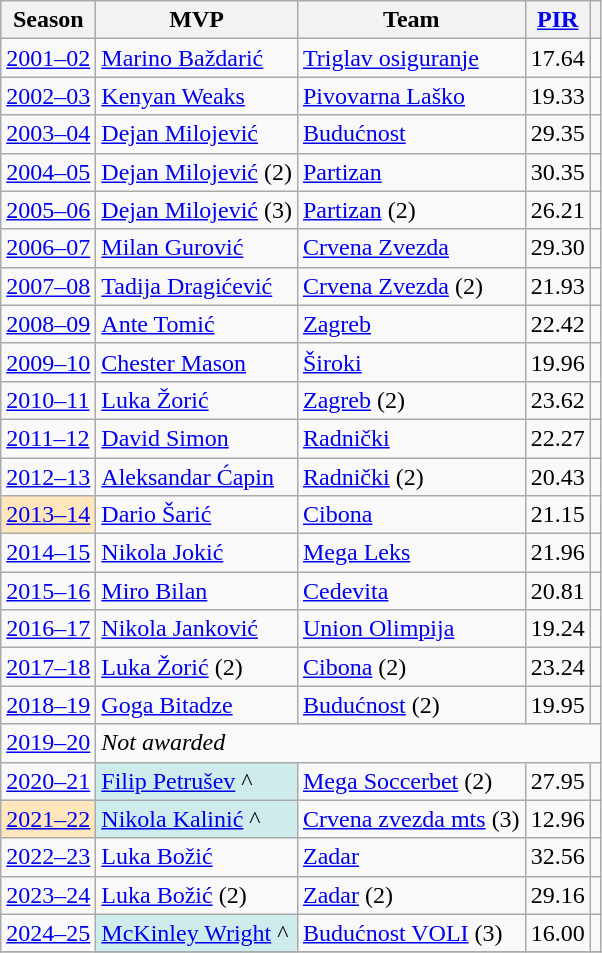<table class="wikitable">
<tr>
<th>Season</th>
<th>MVP</th>
<th>Team</th>
<th><a href='#'>PIR</a></th>
<th></th>
</tr>
<tr>
<td><a href='#'>2001–02</a></td>
<td> <a href='#'>Marino Baždarić</a></td>
<td> <a href='#'>Triglav osiguranje</a></td>
<td>17.64</td>
<td></td>
</tr>
<tr>
<td><a href='#'>2002–03</a></td>
<td> <a href='#'>Kenyan Weaks</a></td>
<td> <a href='#'>Pivovarna Laško</a></td>
<td>19.33</td>
<td></td>
</tr>
<tr>
<td><a href='#'>2003–04</a></td>
<td> <a href='#'>Dejan Milojević</a></td>
<td> <a href='#'>Budućnost</a></td>
<td>29.35</td>
<td></td>
</tr>
<tr>
<td><a href='#'>2004–05</a></td>
<td> <a href='#'>Dejan Milojević</a> (2)</td>
<td> <a href='#'>Partizan</a></td>
<td>30.35</td>
<td></td>
</tr>
<tr>
<td><a href='#'>2005–06</a></td>
<td> <a href='#'>Dejan Milojević</a> (3)</td>
<td> <a href='#'>Partizan</a> (2)</td>
<td>26.21</td>
<td></td>
</tr>
<tr>
<td><a href='#'>2006–07</a></td>
<td> <a href='#'>Milan Gurović</a></td>
<td> <a href='#'>Crvena Zvezda</a></td>
<td>29.30</td>
<td></td>
</tr>
<tr>
<td><a href='#'>2007–08</a></td>
<td> <a href='#'>Tadija Dragićević</a></td>
<td> <a href='#'>Crvena Zvezda</a> (2)</td>
<td>21.93</td>
<td></td>
</tr>
<tr>
<td><a href='#'>2008–09</a></td>
<td> <a href='#'>Ante Tomić</a></td>
<td> <a href='#'>Zagreb</a></td>
<td>22.42</td>
<td></td>
</tr>
<tr>
<td><a href='#'>2009–10</a></td>
<td> <a href='#'>Chester Mason</a></td>
<td> <a href='#'>Široki</a></td>
<td>19.96</td>
<td></td>
</tr>
<tr>
<td><a href='#'>2010–11</a></td>
<td> <a href='#'>Luka Žorić</a></td>
<td> <a href='#'>Zagreb</a> (2)</td>
<td>23.62</td>
<td></td>
</tr>
<tr>
<td><a href='#'>2011–12</a></td>
<td> <a href='#'>David Simon</a></td>
<td> <a href='#'>Radnički</a></td>
<td>22.27</td>
<td></td>
</tr>
<tr>
<td><a href='#'>2012–13</a></td>
<td> <a href='#'>Aleksandar Ćapin</a></td>
<td> <a href='#'>Radnički</a> (2)</td>
<td>20.43</td>
<td></td>
</tr>
<tr>
<td style="background-color:#FFE6BD"><a href='#'>2013–14</a> </td>
<td> <a href='#'>Dario Šarić</a></td>
<td> <a href='#'>Cibona</a></td>
<td>21.15</td>
<td></td>
</tr>
<tr>
<td><a href='#'>2014–15</a></td>
<td> <a href='#'>Nikola Jokić</a></td>
<td> <a href='#'>Mega Leks</a></td>
<td>21.96</td>
<td></td>
</tr>
<tr>
<td><a href='#'>2015–16</a></td>
<td> <a href='#'>Miro Bilan</a></td>
<td> <a href='#'>Cedevita</a></td>
<td>20.81</td>
<td></td>
</tr>
<tr>
<td><a href='#'>2016–17</a></td>
<td> <a href='#'>Nikola Janković</a></td>
<td> <a href='#'>Union Olimpija</a></td>
<td>19.24</td>
<td></td>
</tr>
<tr>
<td><a href='#'>2017–18</a></td>
<td> <a href='#'>Luka Žorić</a> (2)</td>
<td> <a href='#'>Cibona</a> (2)</td>
<td>23.24</td>
<td></td>
</tr>
<tr>
<td><a href='#'>2018–19</a></td>
<td> <a href='#'>Goga Bitadze</a></td>
<td> <a href='#'>Budućnost</a> (2)</td>
<td>19.95</td>
<td></td>
</tr>
<tr>
<td><a href='#'>2019–20</a></td>
<td colspan=4><em>Not awarded</em></td>
</tr>
<tr>
<td><a href='#'>2020–21</a></td>
<td style="background-color:#CFECEC"> <a href='#'>Filip Petrušev</a> ^</td>
<td> <a href='#'>Mega Soccerbet</a> (2)</td>
<td>27.95</td>
<td></td>
</tr>
<tr>
<td style="background-color:#FFE6BD"><a href='#'>2021–22</a> </td>
<td style="background-color:#CFECEC"> <a href='#'>Nikola Kalinić</a> ^</td>
<td> <a href='#'>Crvena zvezda mts</a> (3)</td>
<td>12.96</td>
<td></td>
</tr>
<tr>
<td><a href='#'>2022–23</a></td>
<td> <a href='#'>Luka Božić</a></td>
<td> <a href='#'>Zadar</a></td>
<td>32.56</td>
<td></td>
</tr>
<tr>
<td><a href='#'>2023–24</a></td>
<td> <a href='#'>Luka Božić</a> (2)</td>
<td> <a href='#'>Zadar</a> (2)</td>
<td>29.16</td>
<td></td>
</tr>
<tr>
<td><a href='#'>2024–25</a></td>
<td style="background-color:#CFECEC"> <a href='#'>McKinley Wright</a> ^</td>
<td> <a href='#'>Budućnost VOLI</a> (3)</td>
<td>16.00</td>
<td></td>
</tr>
<tr>
</tr>
</table>
